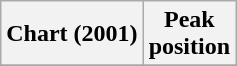<table class="wikitable sortable plainrowheaders" style="text-align:center">
<tr>
<th scope="col">Chart (2001)</th>
<th scope="col">Peak<br>position</th>
</tr>
<tr>
</tr>
</table>
